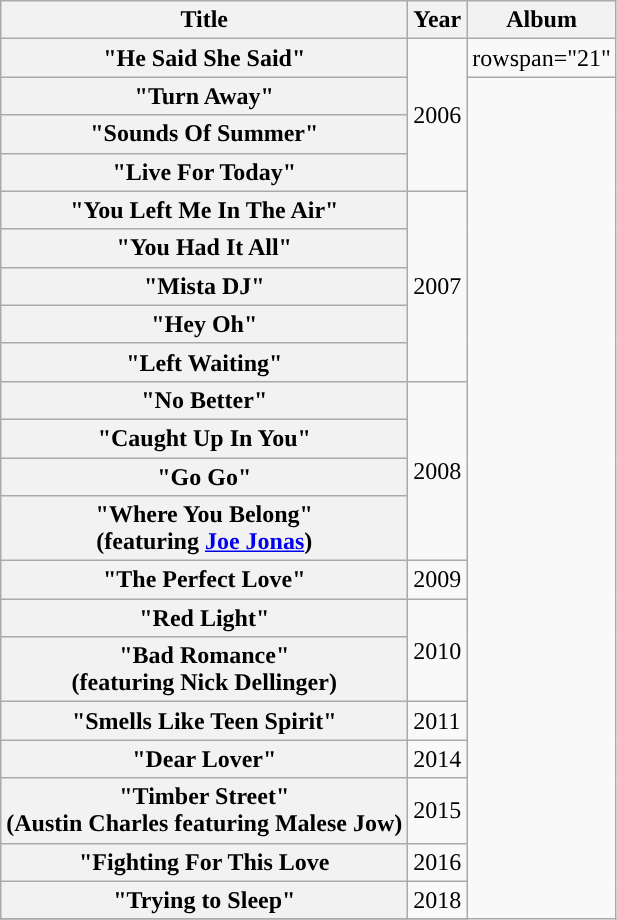<table class="wikitable plainrowheaders">
<tr>
<th>Title</th>
<th>Year</th>
<th>Album</th>
</tr>
<tr>
<th scope="row">"He Said She Said"</th>
<td rowspan="4">2006</td>
<td>rowspan="21" </td>
</tr>
<tr>
<th scope="row">"Turn Away"</th>
</tr>
<tr>
<th scope="row">"Sounds Of Summer"</th>
</tr>
<tr>
<th scope="row">"Live For Today"</th>
</tr>
<tr>
<th scope="row">"You Left Me In The Air"</th>
<td rowspan="5">2007</td>
</tr>
<tr>
<th scope="row">"You Had It All"</th>
</tr>
<tr>
<th scope="row">"Mista DJ"</th>
</tr>
<tr>
<th scope="row">"Hey Oh"</th>
</tr>
<tr>
<th scope="row">"Left Waiting"</th>
</tr>
<tr>
<th scope="row">"No Better"</th>
<td rowspan="4">2008</td>
</tr>
<tr>
<th scope="row">"Caught Up In You"</th>
</tr>
<tr>
<th scope="row">"Go Go"</th>
</tr>
<tr>
<th scope="row">"Where You Belong"<br><span>(featuring <a href='#'>Joe Jonas</a>)</span></th>
</tr>
<tr>
<th scope="row">"The Perfect Love"</th>
<td>2009</td>
</tr>
<tr>
<th scope="row">"Red Light"</th>
<td rowspan="2">2010</td>
</tr>
<tr>
<th scope="row">"Bad Romance"<br><span>(featuring Nick Dellinger)</span></th>
</tr>
<tr>
<th scope="row">"Smells Like Teen Spirit"</th>
<td>2011</td>
</tr>
<tr>
<th scope="row">"Dear Lover"</th>
<td>2014</td>
</tr>
<tr>
<th scope="row">"Timber Street"<br><span>(Austin Charles featuring Malese Jow)</span></th>
<td>2015</td>
</tr>
<tr>
<th scope="row">"Fighting For This Love</th>
<td>2016</td>
</tr>
<tr>
<th scope="row">"Trying to Sleep"</th>
<td>2018</td>
</tr>
<tr>
</tr>
</table>
